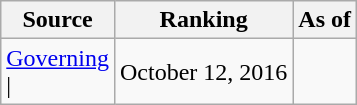<table class="wikitable" style="text-align:center">
<tr>
<th>Source</th>
<th>Ranking</th>
<th>As of</th>
</tr>
<tr>
<td align=left><a href='#'>Governing</a><br>| </td>
<td>October 12, 2016</td>
</tr>
</table>
